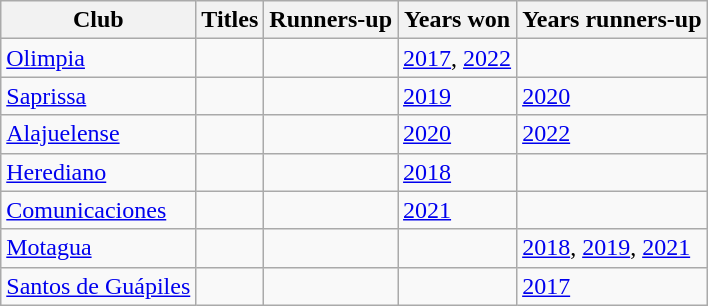<table class="wikitable sortable" style="text-align: left;">
<tr>
<th>Club</th>
<th>Titles</th>
<th>Runners-up</th>
<th>Years won</th>
<th>Years runners-up</th>
</tr>
<tr>
<td> <a href='#'>Olimpia</a></td>
<td></td>
<td></td>
<td><a href='#'>2017</a>, <a href='#'>2022</a></td>
<td></td>
</tr>
<tr>
<td> <a href='#'>Saprissa</a></td>
<td></td>
<td></td>
<td><a href='#'>2019</a></td>
<td><a href='#'>2020</a></td>
</tr>
<tr>
<td> <a href='#'>Alajuelense</a></td>
<td></td>
<td></td>
<td><a href='#'>2020</a></td>
<td><a href='#'>2022</a></td>
</tr>
<tr>
<td> <a href='#'>Herediano</a></td>
<td></td>
<td></td>
<td><a href='#'>2018</a></td>
<td></td>
</tr>
<tr>
<td> <a href='#'>Comunicaciones</a></td>
<td></td>
<td></td>
<td><a href='#'>2021</a></td>
<td></td>
</tr>
<tr>
<td> <a href='#'>Motagua</a></td>
<td></td>
<td></td>
<td></td>
<td><a href='#'>2018</a>, <a href='#'>2019</a>, <a href='#'>2021</a></td>
</tr>
<tr>
<td> <a href='#'>Santos de Guápiles</a></td>
<td></td>
<td></td>
<td></td>
<td><a href='#'>2017</a></td>
</tr>
</table>
